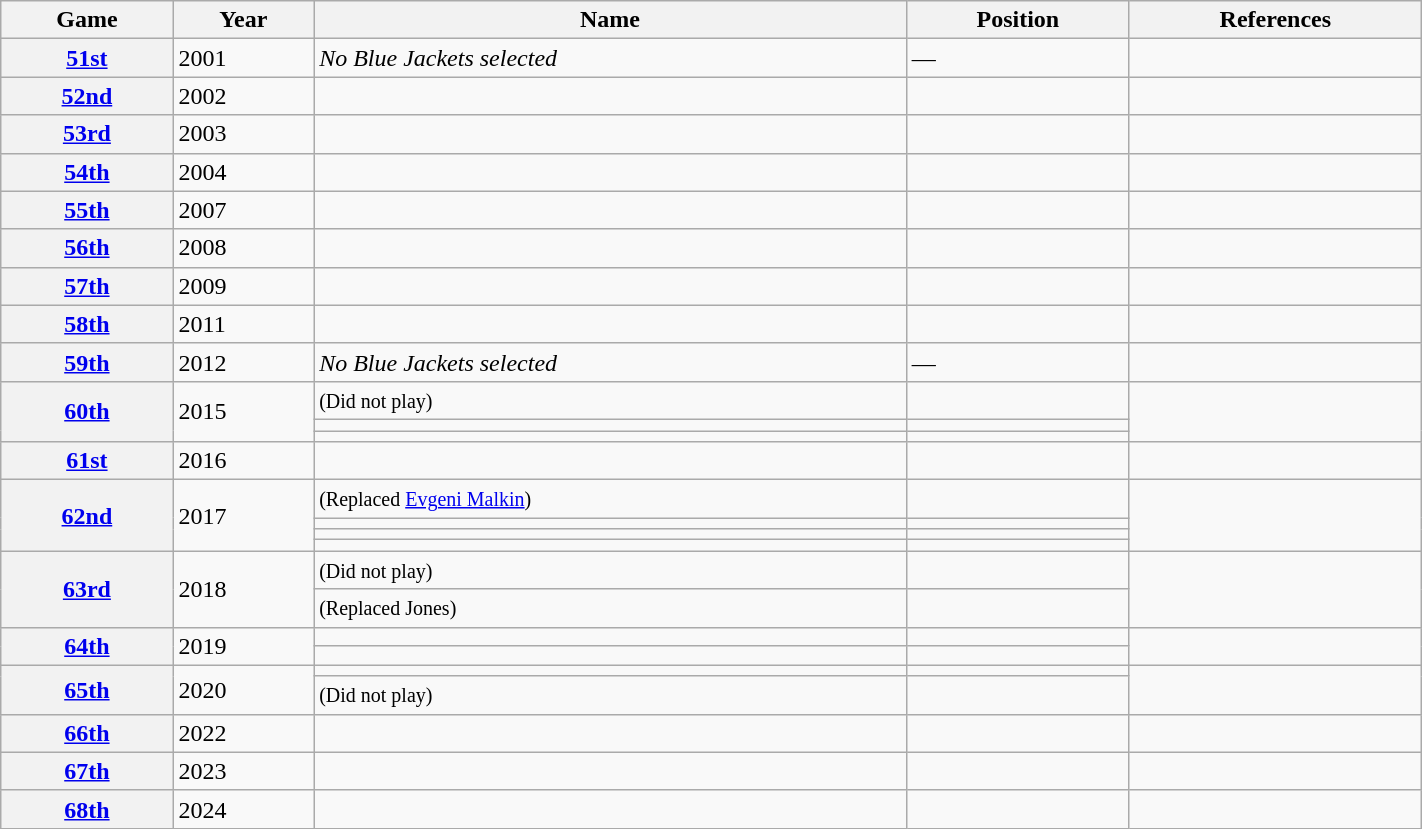<table class="wikitable sortable" width="75%">
<tr>
<th scope="col">Game</th>
<th scope="col">Year</th>
<th scope="col">Name</th>
<th scope="col">Position</th>
<th scope="col" class="unsortable">References</th>
</tr>
<tr>
<th scope="row"><a href='#'>51st</a></th>
<td>2001</td>
<td><em>No Blue Jackets selected</em></td>
<td>—</td>
<td></td>
</tr>
<tr>
<th scope="row"><a href='#'>52nd</a></th>
<td>2002</td>
<td></td>
<td></td>
<td></td>
</tr>
<tr>
<th scope="row"><a href='#'>53rd</a></th>
<td>2003</td>
<td></td>
<td></td>
<td></td>
</tr>
<tr>
<th scope="row"><a href='#'>54th</a></th>
<td>2004</td>
<td></td>
<td></td>
<td></td>
</tr>
<tr>
<th scope="row"><a href='#'>55th</a></th>
<td>2007</td>
<td></td>
<td></td>
<td></td>
</tr>
<tr>
<th scope="row"><a href='#'>56th</a></th>
<td>2008</td>
<td></td>
<td></td>
<td></td>
</tr>
<tr>
<th scope="row"><a href='#'>57th</a></th>
<td>2009</td>
<td></td>
<td></td>
<td></td>
</tr>
<tr>
<th scope="row"><a href='#'>58th</a></th>
<td>2011</td>
<td></td>
<td></td>
<td></td>
</tr>
<tr>
<th scope="row"><a href='#'>59th</a></th>
<td>2012</td>
<td><em>No Blue Jackets selected</em></td>
<td>—</td>
<td></td>
</tr>
<tr>
<th scope="row" rowspan="3"><a href='#'>60th</a></th>
<td rowspan="3">2015</td>
<td> <small>(Did not play)</small></td>
<td></td>
<td rowspan="3"></td>
</tr>
<tr>
<td></td>
<td></td>
</tr>
<tr>
<td></td>
<td></td>
</tr>
<tr>
<th scope="row"><a href='#'>61st</a></th>
<td>2016</td>
<td></td>
<td></td>
<td></td>
</tr>
<tr>
<th scope="row" rowspan="4"><a href='#'>62nd</a></th>
<td rowspan="4">2017</td>
<td> <small>(Replaced <a href='#'>Evgeni Malkin</a>)</small></td>
<td></td>
<td rowspan="4"></td>
</tr>
<tr>
<td></td>
<td></td>
</tr>
<tr>
<td></td>
<td></td>
</tr>
<tr>
<td></td>
<td></td>
</tr>
<tr>
<th scope="row" rowspan="2"><a href='#'>63rd</a></th>
<td rowspan="2">2018</td>
<td> <small>(Did not play)</small></td>
<td></td>
<td rowspan="2"></td>
</tr>
<tr>
<td> <small>(Replaced Jones)</small></td>
<td></td>
</tr>
<tr>
<th scope="row" rowspan="2"><a href='#'>64th</a></th>
<td rowspan="2">2019</td>
<td></td>
<td></td>
<td rowspan="2"></td>
</tr>
<tr>
<td></td>
<td></td>
</tr>
<tr>
<th scope="row" rowspan="2"><a href='#'>65th</a></th>
<td rowspan="2">2020</td>
<td></td>
<td></td>
<td rowspan="2"></td>
</tr>
<tr>
<td> <small>(Did not play)</small></td>
<td></td>
</tr>
<tr>
<th scope="row"><a href='#'>66th</a></th>
<td>2022</td>
<td></td>
<td></td>
<td></td>
</tr>
<tr>
<th scope="row"><a href='#'>67th</a></th>
<td>2023</td>
<td></td>
<td></td>
<td></td>
</tr>
<tr>
<th scope="row"><a href='#'>68th</a></th>
<td>2024</td>
<td></td>
<td></td>
<td></td>
</tr>
</table>
